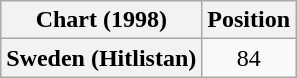<table class="wikitable plainrowheaders" style="text-align:center">
<tr>
<th scope="col">Chart (1998)</th>
<th scope="col">Position</th>
</tr>
<tr>
<th scope="row">Sweden (Hitlistan)</th>
<td>84</td>
</tr>
</table>
